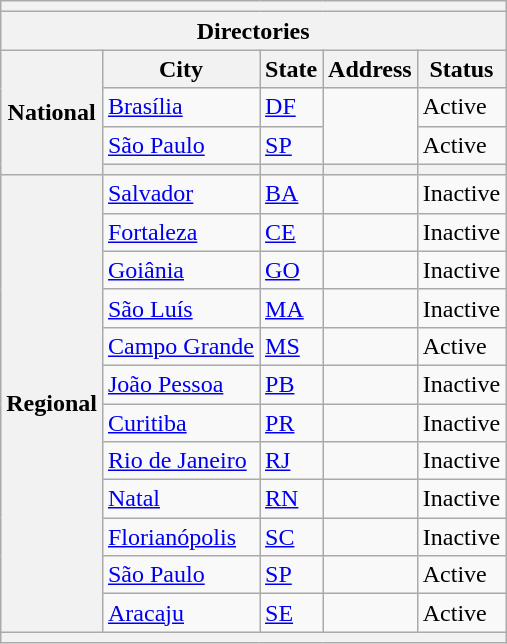<table class="wikitable">
<tr>
<th colspan="5"></th>
</tr>
<tr>
<th colspan="5">Directories</th>
</tr>
<tr>
<th rowspan="4">National</th>
<th>City</th>
<th>State</th>
<th>Address</th>
<th>Status</th>
</tr>
<tr>
<td><a href='#'>Brasília</a></td>
<td><a href='#'>DF</a></td>
<td rowspan="2"></td>
<td><span>Active</span></td>
</tr>
<tr>
<td><a href='#'>São Paulo</a></td>
<td><a href='#'>SP</a></td>
<td><span>Active</span></td>
</tr>
<tr>
<th></th>
<th></th>
<th></th>
<th></th>
</tr>
<tr>
<th rowspan="12">Regional</th>
<td><a href='#'>Salvador</a></td>
<td><a href='#'>BA</a></td>
<td></td>
<td><span>Inactive</span></td>
</tr>
<tr>
<td><a href='#'>Fortaleza</a></td>
<td><a href='#'>CE</a></td>
<td></td>
<td><span>Inactive</span></td>
</tr>
<tr>
<td><a href='#'>Goiânia</a></td>
<td><a href='#'>GO</a></td>
<td></td>
<td><span>Inactive</span></td>
</tr>
<tr>
<td><a href='#'>São Luís</a></td>
<td><a href='#'>MA</a></td>
<td></td>
<td><span>Inactive</span></td>
</tr>
<tr>
<td><a href='#'>Campo Grande</a></td>
<td><a href='#'>MS</a></td>
<td></td>
<td><span>Active</span></td>
</tr>
<tr>
<td><a href='#'>João Pessoa</a></td>
<td><a href='#'>PB</a></td>
<td></td>
<td><span>Inactive</span></td>
</tr>
<tr>
<td><a href='#'>Curitiba</a></td>
<td><a href='#'>PR</a></td>
<td></td>
<td><span>Inactive</span></td>
</tr>
<tr>
<td><a href='#'>Rio de Janeiro</a></td>
<td><a href='#'>RJ</a></td>
<td></td>
<td><span>Inactive</span></td>
</tr>
<tr>
<td><a href='#'>Natal</a></td>
<td><a href='#'>RN</a></td>
<td></td>
<td><span>Inactive</span></td>
</tr>
<tr>
<td><a href='#'>Florianópolis</a></td>
<td><a href='#'>SC</a></td>
<td></td>
<td><span>Inactive</span></td>
</tr>
<tr>
<td><a href='#'>São Paulo</a></td>
<td><a href='#'>SP</a></td>
<td></td>
<td><span>Active</span></td>
</tr>
<tr>
<td><a href='#'>Aracaju</a></td>
<td><a href='#'>SE</a></td>
<td></td>
<td><span>Active</span></td>
</tr>
<tr>
<th colspan="5"></th>
</tr>
</table>
